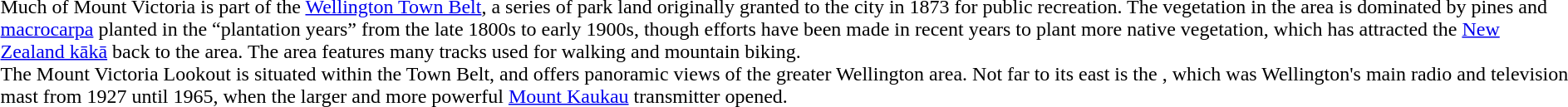<table>
<tr>
<td> Much of Mount Victoria is part of the <a href='#'>Wellington Town Belt</a>, a series of park land originally granted to the city in 1873 for public recreation. The vegetation in the area is dominated by pines and <a href='#'>macrocarpa</a> planted in the “plantation years” from the late 1800s to early 1900s, though efforts have been made in recent years to plant more native vegetation, which has attracted the <a href='#'>New Zealand kākā</a> back to the area. The area features many tracks used for walking and mountain biking.<br>The Mount Victoria Lookout is situated within the Town Belt, and offers panoramic views of the greater Wellington area. Not far to its east is the , which was Wellington's main radio and television mast from 1927 until 1965, when the larger and more powerful <a href='#'>Mount Kaukau</a> transmitter opened.</td>
</tr>
</table>
